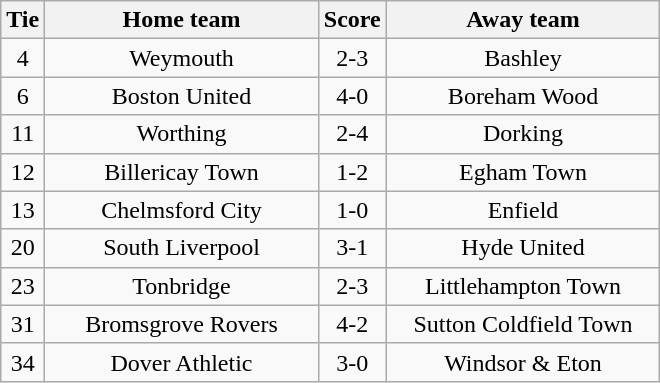<table class="wikitable" style="text-align:center;">
<tr>
<th width=20>Tie</th>
<th width=175>Home team</th>
<th width=20>Score</th>
<th width=175>Away team</th>
</tr>
<tr>
<td>4</td>
<td>Weymouth</td>
<td>2-3</td>
<td>Bashley</td>
</tr>
<tr>
<td>6</td>
<td>Boston United</td>
<td>4-0</td>
<td>Boreham Wood</td>
</tr>
<tr>
<td>11</td>
<td>Worthing</td>
<td>2-4</td>
<td>Dorking</td>
</tr>
<tr>
<td>12</td>
<td>Billericay Town</td>
<td>1-2</td>
<td>Egham Town</td>
</tr>
<tr>
<td>13</td>
<td>Chelmsford City</td>
<td>1-0</td>
<td>Enfield</td>
</tr>
<tr>
<td>20</td>
<td>South Liverpool</td>
<td>3-1</td>
<td>Hyde United</td>
</tr>
<tr>
<td>23</td>
<td>Tonbridge</td>
<td>2-3</td>
<td>Littlehampton Town</td>
</tr>
<tr>
<td>31</td>
<td>Bromsgrove Rovers</td>
<td>4-2</td>
<td>Sutton Coldfield Town</td>
</tr>
<tr>
<td>34</td>
<td>Dover Athletic</td>
<td>3-0</td>
<td>Windsor & Eton</td>
</tr>
</table>
